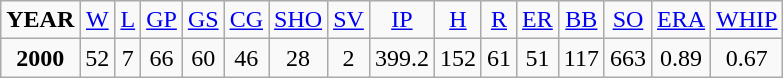<table class="wikitable">
<tr align=center>
<td><strong>YEAR</strong></td>
<td><a href='#'>W</a></td>
<td><a href='#'>L</a></td>
<td><a href='#'>GP</a></td>
<td><a href='#'>GS</a></td>
<td><a href='#'>CG</a></td>
<td><a href='#'>SHO</a></td>
<td><a href='#'>SV</a></td>
<td><a href='#'>IP</a></td>
<td><a href='#'>H</a></td>
<td><a href='#'>R</a></td>
<td><a href='#'>ER</a></td>
<td><a href='#'>BB</a></td>
<td><a href='#'>SO</a></td>
<td><a href='#'>ERA</a></td>
<td><a href='#'>WHIP</a></td>
</tr>
<tr align=center>
<td><strong>2000</strong></td>
<td>52</td>
<td>7</td>
<td>66</td>
<td>60</td>
<td>46</td>
<td>28</td>
<td>2</td>
<td>399.2</td>
<td>152</td>
<td>61</td>
<td>51</td>
<td>117</td>
<td>663</td>
<td>0.89</td>
<td>0.67</td>
</tr>
</table>
